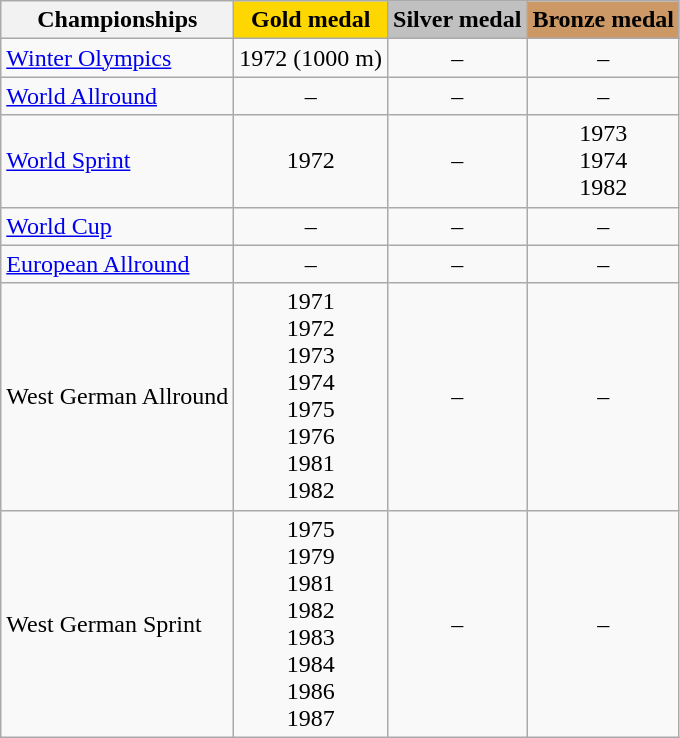<table class="wikitable">
<tr>
<th>Championships</th>
<td align=center bgcolor=gold><strong>Gold medal</strong></td>
<td align=center bgcolor=silver><strong>Silver medal</strong></td>
<td align=center bgcolor=cc9966><strong>Bronze medal</strong></td>
</tr>
<tr align="center">
<td align="left"><a href='#'>Winter Olympics</a></td>
<td>1972 (1000 m)</td>
<td>–</td>
<td>–</td>
</tr>
<tr align="center">
<td align="left"><a href='#'>World Allround</a></td>
<td>–</td>
<td>–</td>
<td>–</td>
</tr>
<tr align="center">
<td align="left"><a href='#'>World Sprint</a></td>
<td>1972</td>
<td>–</td>
<td>1973 <br> 1974 <br> 1982</td>
</tr>
<tr align="center">
<td align="left"><a href='#'>World Cup</a></td>
<td>–</td>
<td>–</td>
<td>–</td>
</tr>
<tr align="center">
<td align="left"><a href='#'>European Allround</a></td>
<td>–</td>
<td>–</td>
<td>–</td>
</tr>
<tr align="center">
<td align="left">West German Allround</td>
<td>1971 <br> 1972 <br> 1973 <br> 1974 <br> 1975 <br> 1976 <br> 1981 <br> 1982</td>
<td>–</td>
<td>–</td>
</tr>
<tr align="center">
<td align="left">West German Sprint</td>
<td>1975 <br> 1979 <br> 1981 <br> 1982 <br> 1983 <br> 1984 <br> 1986 <br> 1987</td>
<td>–</td>
<td>–</td>
</tr>
</table>
